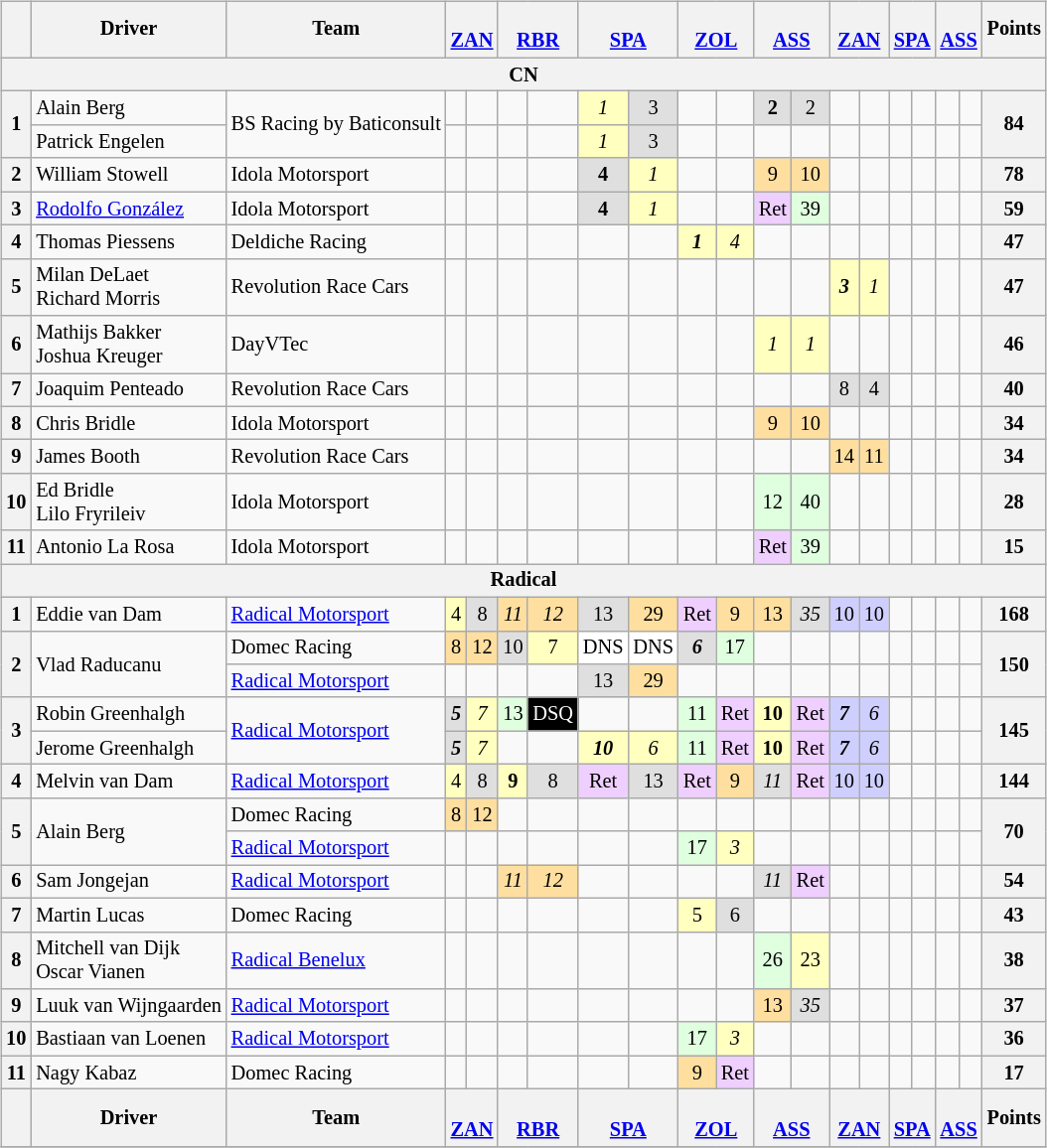<table>
<tr valign="top">
<td><br><table class="wikitable" style="font-size: 85%; text-align:center;">
<tr>
<th></th>
<th>Driver</th>
<th>Team</th>
<th colspan=2><br><a href='#'>ZAN</a></th>
<th colspan=2><br><a href='#'>RBR</a></th>
<th colspan=2><br><a href='#'>SPA</a></th>
<th colspan=2><br><a href='#'>ZOL</a></th>
<th colspan=2><br><a href='#'>ASS</a></th>
<th colspan=2><br><a href='#'>ZAN</a></th>
<th colspan=2><br><a href='#'>SPA</a></th>
<th colspan=2><br><a href='#'>ASS</a></th>
<th>Points</th>
</tr>
<tr>
<th colspan=22>CN</th>
</tr>
<tr>
<th rowspan=2>1</th>
<td align=left> Alain Berg</td>
<td rowspan=2 align=left> BS Racing by Baticonsult</td>
<td></td>
<td></td>
<td></td>
<td></td>
<td style="background:#FFFFBF;"><em>1</em></td>
<td style="background:#DFDFDF;">3</td>
<td></td>
<td></td>
<td style="background:#DFDFDF;"><strong>2</strong></td>
<td style="background:#DFDFDF;">2</td>
<td></td>
<td></td>
<td></td>
<td></td>
<td></td>
<td></td>
<th rowspan=2>84</th>
</tr>
<tr>
<td align=left> Patrick Engelen</td>
<td></td>
<td></td>
<td></td>
<td></td>
<td style="background:#FFFFBF;"><em>1</em></td>
<td style="background:#DFDFDF;">3</td>
<td></td>
<td></td>
<td></td>
<td></td>
<td></td>
<td></td>
<td></td>
<td></td>
<td></td>
<td></td>
</tr>
<tr>
<th>2</th>
<td align=left> William Stowell</td>
<td align=left> Idola Motorsport</td>
<td></td>
<td></td>
<td></td>
<td></td>
<td style="background:#DFDFDF;"><strong>4</strong></td>
<td style="background:#FFFFBF;"><em>1</em></td>
<td></td>
<td></td>
<td style="background:#FFDF9F;">9</td>
<td style="background:#FFDF9F;">10</td>
<td></td>
<td></td>
<td></td>
<td></td>
<td></td>
<td></td>
<th>78</th>
</tr>
<tr>
<th>3</th>
<td align=left> <a href='#'>Rodolfo González</a></td>
<td align=left> Idola Motorsport</td>
<td></td>
<td></td>
<td></td>
<td></td>
<td style="background:#DFDFDF;"><strong>4</strong></td>
<td style="background:#FFFFBF;"><em>1</em></td>
<td></td>
<td></td>
<td style="background:#EFCFFF;">Ret</td>
<td style="background:#DFFFDF;">39</td>
<td></td>
<td></td>
<td></td>
<td></td>
<td></td>
<td></td>
<th>59</th>
</tr>
<tr>
<th>4</th>
<td align=left> Thomas Piessens</td>
<td align=left> Deldiche Racing</td>
<td></td>
<td></td>
<td></td>
<td></td>
<td></td>
<td></td>
<td style="background:#FFFFBF;"><strong><em>1</em></strong></td>
<td style="background:#FFFFBF;"><em>4</em></td>
<td></td>
<td></td>
<td></td>
<td></td>
<td></td>
<td></td>
<td></td>
<td></td>
<th>47</th>
</tr>
<tr>
<th>5</th>
<td align=left> Milan DeLaet<br> Richard Morris</td>
<td align=left> Revolution Race Cars</td>
<td></td>
<td></td>
<td></td>
<td></td>
<td></td>
<td></td>
<td></td>
<td></td>
<td></td>
<td></td>
<td style="background:#FFFFBF;"><strong><em>3</em></strong></td>
<td style="background:#FFFFBF;"><em>1</em></td>
<td></td>
<td></td>
<td></td>
<td></td>
<th>47</th>
</tr>
<tr>
<th>6</th>
<td align=left> Mathijs Bakker<br> Joshua Kreuger</td>
<td align=left> DayVTec</td>
<td></td>
<td></td>
<td></td>
<td></td>
<td></td>
<td></td>
<td></td>
<td></td>
<td style="background:#FFFFBF;"><em>1</em></td>
<td style="background:#FFFFBF;"><em>1</em></td>
<td></td>
<td></td>
<td></td>
<td></td>
<td></td>
<td></td>
<th>46</th>
</tr>
<tr>
<th>7</th>
<td align=left> Joaquim Penteado</td>
<td align=left> Revolution Race Cars</td>
<td></td>
<td></td>
<td></td>
<td></td>
<td></td>
<td></td>
<td></td>
<td></td>
<td></td>
<td></td>
<td style="background:#DFDFDF;">8</td>
<td style="background:#DFDFDF;">4</td>
<td></td>
<td></td>
<td></td>
<td></td>
<th>40</th>
</tr>
<tr>
<th>8</th>
<td align=left> Chris Bridle</td>
<td align=left> Idola Motorsport</td>
<td></td>
<td></td>
<td></td>
<td></td>
<td></td>
<td></td>
<td></td>
<td></td>
<td style="background:#FFDF9F;">9</td>
<td style="background:#FFDF9F;">10</td>
<td></td>
<td></td>
<td></td>
<td></td>
<td></td>
<td></td>
<th>34</th>
</tr>
<tr>
<th>9</th>
<td align=left> James Booth</td>
<td align=left> Revolution Race Cars</td>
<td></td>
<td></td>
<td></td>
<td></td>
<td></td>
<td></td>
<td></td>
<td></td>
<td></td>
<td></td>
<td style="background:#FFDF9F;">14</td>
<td style="background:#FFDF9F;">11</td>
<td></td>
<td></td>
<td></td>
<td></td>
<th>34</th>
</tr>
<tr>
<th>10</th>
<td align=left> Ed Bridle<br> Lilo Fryrileiv</td>
<td align=left> Idola Motorsport</td>
<td></td>
<td></td>
<td></td>
<td></td>
<td></td>
<td></td>
<td></td>
<td></td>
<td style="background:#DFFFDF;">12</td>
<td style="background:#DFFFDF;">40</td>
<td></td>
<td></td>
<td></td>
<td></td>
<td></td>
<td></td>
<th>28</th>
</tr>
<tr>
<th>11</th>
<td align=left> Antonio La Rosa</td>
<td align=left> Idola Motorsport</td>
<td></td>
<td></td>
<td></td>
<td></td>
<td></td>
<td></td>
<td></td>
<td></td>
<td style="background:#EFCFFF;">Ret</td>
<td style="background:#DFFFDF;">39</td>
<td></td>
<td></td>
<td></td>
<td></td>
<td></td>
<td></td>
<th>15</th>
</tr>
<tr>
<th colspan=22>Radical</th>
</tr>
<tr>
<th>1</th>
<td align=left> Eddie van Dam</td>
<td align=left> <a href='#'>Radical Motorsport</a></td>
<td style="background:#FFFFBF;">4</td>
<td style="background:#DFDFDF;">8</td>
<td style="background:#FFDF9F;"><em>11</em></td>
<td style="background:#FFDF9F;"><em>12</em></td>
<td style="background:#DFDFDF;">13</td>
<td style="background:#FFDF9F;">29</td>
<td style="background:#EFCFFF;">Ret</td>
<td style="background:#FFDF9F;">9</td>
<td style="background:#FFDF9F;">13</td>
<td style="background:#DFDFDF;"><em>35</em></td>
<td style="background:#CFCFFF;">10</td>
<td style="background:#CFCFFF;">10</td>
<td></td>
<td></td>
<td></td>
<td></td>
<th>168</th>
</tr>
<tr>
<th rowspan=2>2</th>
<td rowspan=2 align=left> Vlad Raducanu</td>
<td align=left> Domec Racing</td>
<td style="background:#FFDF9F;">8</td>
<td style="background:#FFDF9F;">12</td>
<td style="background:#DFDFDF;">10</td>
<td style="background:#FFFFBF;">7</td>
<td style="background:#FFFFFF;">DNS</td>
<td style="background:#FFFFFF;">DNS</td>
<td style="background:#DFDFDF;"><strong><em>6</em></strong></td>
<td style="background:#DFFFDF;">17</td>
<td></td>
<td></td>
<td></td>
<td></td>
<td></td>
<td></td>
<td></td>
<td></td>
<th rowspan=2>150</th>
</tr>
<tr>
<td align=left> <a href='#'>Radical Motorsport</a></td>
<td></td>
<td></td>
<td></td>
<td></td>
<td style="background:#DFDFDF;">13</td>
<td style="background:#FFDF9F;">29</td>
<td></td>
<td></td>
<td></td>
<td></td>
<td></td>
<td></td>
<td></td>
<td></td>
<td></td>
<td></td>
</tr>
<tr>
<th rowspan=2>3</th>
<td align=left> Robin Greenhalgh</td>
<td rowspan=2 align=left> <a href='#'>Radical Motorsport</a></td>
<td style="background:#DFDFDF;"><strong><em>5</em></strong></td>
<td style="background:#FFFFBF;"><em>7</em></td>
<td style="background:#DFFFDF;">13</td>
<td style="background:#000000; color:#ffffff;">DSQ</td>
<td></td>
<td></td>
<td style="background:#DFFFDF;">11</td>
<td style="background:#EFCFFF;">Ret</td>
<td style="background:#FFFFBF;"><strong>10</strong></td>
<td style="background:#EFCFFF;">Ret</td>
<td style="background:#CFCFFF;"><strong><em>7</em></strong></td>
<td style="background:#CFCFFF;"><em>6</em></td>
<td></td>
<td></td>
<td></td>
<td></td>
<th rowspan=2>145</th>
</tr>
<tr>
<td align=left> Jerome Greenhalgh</td>
<td style="background:#DFDFDF;"><strong><em>5</em></strong></td>
<td style="background:#FFFFBF;"><em>7</em></td>
<td></td>
<td></td>
<td style="background:#FFFFBF;"><strong><em>10</em></strong></td>
<td style="background:#FFFFBF;"><em>6</em></td>
<td style="background:#DFFFDF;">11</td>
<td style="background:#EFCFFF;">Ret</td>
<td style="background:#FFFFBF;"><strong>10</strong></td>
<td style="background:#EFCFFF;">Ret</td>
<td style="background:#CFCFFF;"><strong><em>7</em></strong></td>
<td style="background:#CFCFFF;"><em>6</em></td>
<td></td>
<td></td>
<td></td>
<td></td>
</tr>
<tr>
<th>4</th>
<td align=left> Melvin van Dam</td>
<td align=left> <a href='#'>Radical Motorsport</a></td>
<td style="background:#FFFFBF;">4</td>
<td style="background:#DFDFDF;">8</td>
<td style="background:#FFFFBF;"><strong>9</strong></td>
<td style="background:#DFDFDF;">8</td>
<td style="background:#EFCFFF;">Ret</td>
<td style="background:#DFDFDF;">13</td>
<td style="background:#EFCFFF;">Ret</td>
<td style="background:#FFDF9F;">9</td>
<td style="background:#DFDFDF;"><em>11</em></td>
<td style="background:#EFCFFF;">Ret</td>
<td style="background:#CFCFFF;">10</td>
<td style="background:#CFCFFF;">10</td>
<td></td>
<td></td>
<td></td>
<td></td>
<th>144</th>
</tr>
<tr>
<th rowspan=2>5</th>
<td rowspan=2 align=left> Alain Berg</td>
<td align=left> Domec Racing</td>
<td style="background:#FFDF9F;">8</td>
<td style="background:#FFDF9F;">12</td>
<td></td>
<td></td>
<td></td>
<td></td>
<td></td>
<td></td>
<td></td>
<td></td>
<td></td>
<td></td>
<td></td>
<td></td>
<td></td>
<td></td>
<th rowspan=2>70</th>
</tr>
<tr>
<td align=left> <a href='#'>Radical Motorsport</a></td>
<td></td>
<td></td>
<td></td>
<td></td>
<td></td>
<td></td>
<td style="background:#DFFFDF;">17</td>
<td style="background:#FFFFBF;"><em>3</em></td>
<td></td>
<td></td>
<td></td>
<td></td>
<td></td>
<td></td>
<td></td>
<td></td>
</tr>
<tr>
<th>6</th>
<td align=left> Sam Jongejan</td>
<td align=left> <a href='#'>Radical Motorsport</a></td>
<td></td>
<td></td>
<td style="background:#FFDF9F;"><em>11</em></td>
<td style="background:#FFDF9F;"><em>12</em></td>
<td></td>
<td></td>
<td></td>
<td></td>
<td style="background:#DFDFDF;"><em>11</em></td>
<td style="background:#EFCFFF;">Ret</td>
<td></td>
<td></td>
<td></td>
<td></td>
<td></td>
<td></td>
<th>54</th>
</tr>
<tr>
<th>7</th>
<td align=left> Martin Lucas</td>
<td align=left> Domec Racing</td>
<td></td>
<td></td>
<td></td>
<td></td>
<td></td>
<td></td>
<td style="background:#FFFFBF;">5</td>
<td style="background:#DFDFDF;">6</td>
<td></td>
<td></td>
<td></td>
<td></td>
<td></td>
<td></td>
<td></td>
<td></td>
<th>43</th>
</tr>
<tr>
<th>8</th>
<td align=left> Mitchell van Dijk<br> Oscar Vianen</td>
<td align=left> <a href='#'>Radical Benelux</a></td>
<td></td>
<td></td>
<td></td>
<td></td>
<td></td>
<td></td>
<td></td>
<td></td>
<td style="background:#DFFFDF;">26</td>
<td style="background:#FFFFBF;">23</td>
<td></td>
<td></td>
<td></td>
<td></td>
<td></td>
<td></td>
<th>38</th>
</tr>
<tr>
<th>9</th>
<td align=left> Luuk van Wijngaarden</td>
<td align=left> <a href='#'>Radical Motorsport</a></td>
<td></td>
<td></td>
<td></td>
<td></td>
<td></td>
<td></td>
<td></td>
<td></td>
<td style="background:#FFDF9F;">13</td>
<td style="background:#DFDFDF;"><em>35</em></td>
<td></td>
<td></td>
<td></td>
<td></td>
<td></td>
<td></td>
<th>37</th>
</tr>
<tr>
<th>10</th>
<td align=left> Bastiaan van Loenen</td>
<td align=left> <a href='#'>Radical Motorsport</a></td>
<td></td>
<td></td>
<td></td>
<td></td>
<td></td>
<td></td>
<td style="background:#DFFFDF;">17</td>
<td style="background:#FFFFBF;"><em>3</em></td>
<td></td>
<td></td>
<td></td>
<td></td>
<td></td>
<td></td>
<td></td>
<td></td>
<th>36</th>
</tr>
<tr>
<th>11</th>
<td align=left> Nagy Kabaz</td>
<td align=left> Domec Racing</td>
<td></td>
<td></td>
<td></td>
<td></td>
<td></td>
<td></td>
<td style="background:#FFDF9F;">9</td>
<td style="background:#EFCFFF;">Ret</td>
<td></td>
<td></td>
<td></td>
<td></td>
<td></td>
<td></td>
<td></td>
<td></td>
<th>17</th>
</tr>
<tr>
<th></th>
<th>Driver</th>
<th>Team</th>
<th colspan=2><br><a href='#'>ZAN</a></th>
<th colspan=2><br><a href='#'>RBR</a></th>
<th colspan=2><br><a href='#'>SPA</a></th>
<th colspan=2><br><a href='#'>ZOL</a></th>
<th colspan=2><br><a href='#'>ASS</a></th>
<th colspan=2><br><a href='#'>ZAN</a></th>
<th colspan=2><br><a href='#'>SPA</a></th>
<th colspan=2><br><a href='#'>ASS</a></th>
<th>Points</th>
</tr>
<tr>
</tr>
</table>
</td>
<td><br>
<br></td>
</tr>
</table>
